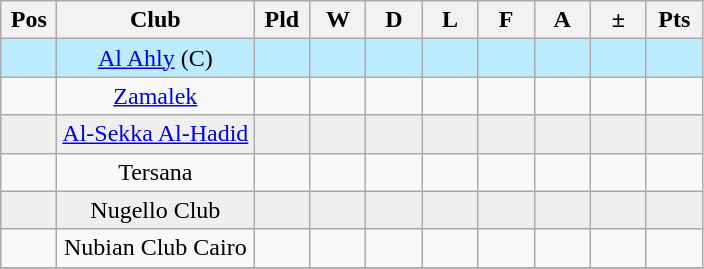<table class="wikitable sortable" bgcolor="#f7f8ff">
<tr>
<th width=30>Pos</th>
<th>Club</th>
<th width=30>Pld</th>
<th width=30>W</th>
<th width=30>D</th>
<th width=30>L</th>
<th width=30>F</th>
<th width=30>A</th>
<th width=30>±</th>
<th width=30>Pts</th>
</tr>
<tr bgcolor="#BBEBFF" align="center">
<td></td>
<td><a href='#'>Al Ahly</a> (C)</td>
<td></td>
<td></td>
<td></td>
<td></td>
<td></td>
<td></td>
<td></td>
<td></td>
</tr>
<tr align="center">
<td></td>
<td><a href='#'>Zamalek</a></td>
<td></td>
<td></td>
<td></td>
<td></td>
<td></td>
<td></td>
<td></td>
<td></td>
</tr>
<tr bgcolor="#EFEFEF" align="center">
<td></td>
<td><a href='#'>Al-Sekka Al-Hadid</a></td>
<td></td>
<td></td>
<td></td>
<td></td>
<td></td>
<td></td>
<td></td>
<td></td>
</tr>
<tr align="center">
<td></td>
<td>Tersana</td>
<td></td>
<td></td>
<td></td>
<td></td>
<td></td>
<td></td>
<td></td>
<td></td>
</tr>
<tr bgcolor="#EFEFEF" align="center">
<td></td>
<td>Nugello Club</td>
<td></td>
<td></td>
<td></td>
<td></td>
<td></td>
<td></td>
<td></td>
<td></td>
</tr>
<tr align="center">
<td></td>
<td>Nubian Club Cairo</td>
<td></td>
<td></td>
<td></td>
<td></td>
<td></td>
<td></td>
<td></td>
<td></td>
</tr>
<tr>
</tr>
</table>
